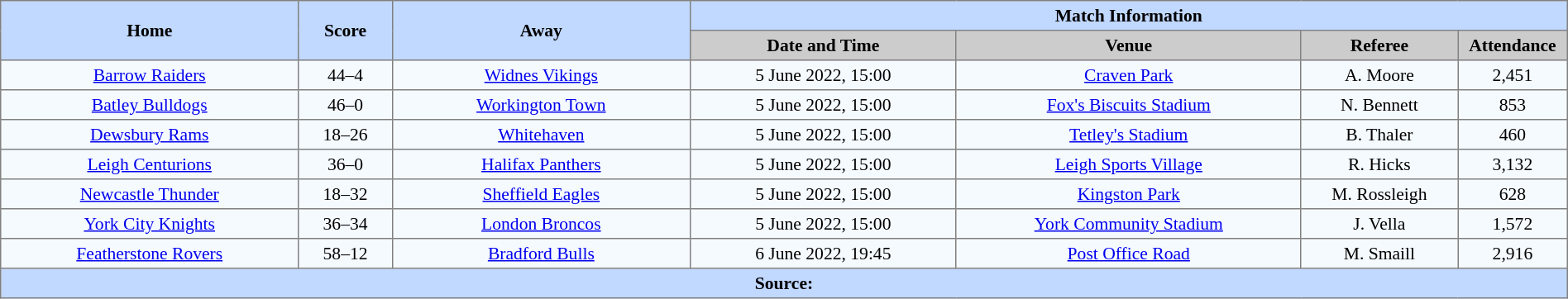<table border=1 style="border-collapse:collapse; font-size:90%; text-align:center;" cellpadding=3 cellspacing=0 width=100%>
<tr style="background:#c1d8ff;">
<th scope="col" rowspan=2 width=19%>Home</th>
<th scope="col" rowspan=2 width=6%>Score</th>
<th scope="col" rowspan=2 width=19%>Away</th>
<th colspan=4>Match Information</th>
</tr>
<tr style="background:#cccccc;">
<th scope="col" width=17%>Date and Time</th>
<th scope="col" width=22%>Venue</th>
<th scope="col" width=10%>Referee</th>
<th scope="col" width=7%>Attendance</th>
</tr>
<tr style="background:#f5faff;">
<td> <a href='#'>Barrow Raiders</a></td>
<td>44–4</td>
<td> <a href='#'>Widnes Vikings</a></td>
<td>5 June 2022, 15:00</td>
<td><a href='#'>Craven Park</a></td>
<td>A. Moore</td>
<td>2,451</td>
</tr>
<tr style="background:#f5faff;">
<td> <a href='#'>Batley Bulldogs</a></td>
<td>46–0</td>
<td> <a href='#'>Workington Town</a></td>
<td>5 June 2022, 15:00</td>
<td><a href='#'>Fox's Biscuits Stadium</a></td>
<td>N. Bennett</td>
<td>853</td>
</tr>
<tr style="background:#f5faff;">
<td> <a href='#'>Dewsbury Rams</a></td>
<td>18–26</td>
<td> <a href='#'>Whitehaven</a></td>
<td>5 June 2022, 15:00</td>
<td><a href='#'>Tetley's Stadium</a></td>
<td>B. Thaler</td>
<td>460</td>
</tr>
<tr style="background:#f5faff;">
<td> <a href='#'>Leigh Centurions</a></td>
<td>36–0</td>
<td> <a href='#'>Halifax Panthers</a></td>
<td>5 June 2022, 15:00</td>
<td><a href='#'>Leigh Sports Village</a></td>
<td>R. Hicks</td>
<td>3,132</td>
</tr>
<tr style="background:#f5faff;">
<td> <a href='#'>Newcastle Thunder</a></td>
<td>18–32</td>
<td> <a href='#'>Sheffield Eagles</a></td>
<td>5 June 2022, 15:00</td>
<td><a href='#'>Kingston Park</a></td>
<td>M. Rossleigh</td>
<td>628</td>
</tr>
<tr style="background:#f5faff;">
<td> <a href='#'>York City Knights</a></td>
<td>36–34</td>
<td> <a href='#'>London Broncos</a></td>
<td>5 June 2022, 15:00</td>
<td><a href='#'>York Community Stadium</a></td>
<td>J. Vella</td>
<td>1,572</td>
</tr>
<tr style="background:#f5faff;">
<td> <a href='#'>Featherstone Rovers</a></td>
<td>58–12</td>
<td> <a href='#'>Bradford Bulls</a></td>
<td>6 June 2022, 19:45</td>
<td><a href='#'>Post Office Road</a></td>
<td>M. Smaill</td>
<td>2,916</td>
</tr>
<tr style="background:#c1d8ff;">
<th colspan=7>Source:</th>
</tr>
</table>
